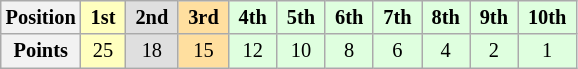<table class="wikitable" style="font-size:85%; text-align:center">
<tr>
<th>Position</th>
<td style="background:#FFFFBF;"> <strong>1st</strong> </td>
<td style="background:#DFDFDF;"> <strong>2nd</strong> </td>
<td style="background:#FFDF9F;"> <strong>3rd</strong> </td>
<td style="background:#DFFFDF;"> <strong>4th</strong> </td>
<td style="background:#DFFFDF;"> <strong>5th</strong> </td>
<td style="background:#DFFFDF;"> <strong>6th</strong> </td>
<td style="background:#DFFFDF;"> <strong>7th</strong> </td>
<td style="background:#DFFFDF;"> <strong>8th</strong> </td>
<td style="background:#DFFFDF;"> <strong>9th</strong> </td>
<td style="background:#DFFFDF;"> <strong>10th</strong> </td>
</tr>
<tr>
<th>Points</th>
<td style="background:#FFFFBF;">25</td>
<td style="background:#DFDFDF;">18</td>
<td style="background:#FFDF9F;">15</td>
<td style="background:#DFFFDF;">12</td>
<td style="background:#DFFFDF;">10</td>
<td style="background:#DFFFDF;">8</td>
<td style="background:#DFFFDF;">6</td>
<td style="background:#DFFFDF;">4</td>
<td style="background:#DFFFDF;">2</td>
<td style="background:#DFFFDF;">1</td>
</tr>
</table>
